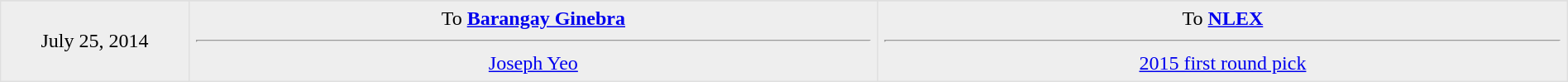<table border=1 style="border-collapse:collapse; text-align: center; width: 100%" bordercolor="#DFDFDF"  cellpadding="5">
<tr>
</tr>
<tr bgcolor="eeeeee">
<td style="width:12%">July 25, 2014<br></td>
<td style="width:44%" valign="top">To <strong><a href='#'>Barangay Ginebra</a></strong><hr><a href='#'>Joseph Yeo</a></td>
<td style="width:44%" valign="top">To <strong><a href='#'>NLEX</a></strong><hr><a href='#'>2015 first round pick</a></td>
</tr>
</table>
